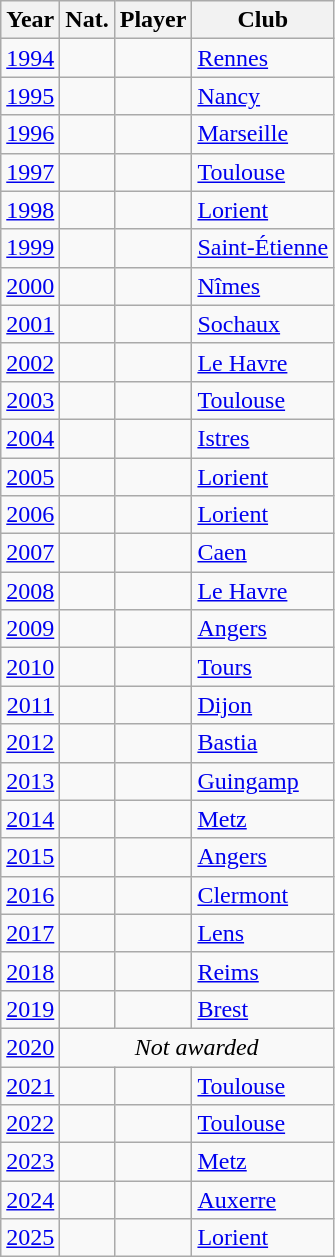<table class="sortable wikitable" style="text-align: center;">
<tr>
<th>Year</th>
<th>Nat.</th>
<th>Player</th>
<th>Club</th>
</tr>
<tr>
<td><a href='#'>1994</a></td>
<td></td>
<td align=left></td>
<td align=left><a href='#'>Rennes</a></td>
</tr>
<tr>
<td><a href='#'>1995</a></td>
<td></td>
<td align=left></td>
<td align=left><a href='#'>Nancy</a></td>
</tr>
<tr>
<td><a href='#'>1996</a></td>
<td></td>
<td align=left></td>
<td align=left><a href='#'>Marseille</a></td>
</tr>
<tr>
<td><a href='#'>1997</a></td>
<td></td>
<td align=left></td>
<td align=left><a href='#'>Toulouse</a></td>
</tr>
<tr>
<td><a href='#'>1998</a></td>
<td></td>
<td align=left></td>
<td align=left><a href='#'>Lorient</a></td>
</tr>
<tr>
<td><a href='#'>1999</a></td>
<td></td>
<td align=left></td>
<td align=left><a href='#'>Saint-Étienne</a></td>
</tr>
<tr>
<td><a href='#'>2000</a></td>
<td></td>
<td align=left></td>
<td align=left><a href='#'>Nîmes</a></td>
</tr>
<tr>
<td><a href='#'>2001</a></td>
<td></td>
<td align=left></td>
<td align=left><a href='#'>Sochaux</a></td>
</tr>
<tr>
<td><a href='#'>2002</a></td>
<td></td>
<td align=left></td>
<td align=left><a href='#'>Le Havre</a></td>
</tr>
<tr>
<td><a href='#'>2003</a></td>
<td></td>
<td align=left></td>
<td align=left><a href='#'>Toulouse</a></td>
</tr>
<tr>
<td><a href='#'>2004</a></td>
<td></td>
<td align=left></td>
<td align=left><a href='#'>Istres</a></td>
</tr>
<tr>
<td><a href='#'>2005</a></td>
<td></td>
<td align=left></td>
<td align=left><a href='#'>Lorient</a></td>
</tr>
<tr>
<td><a href='#'>2006</a></td>
<td></td>
<td align=left></td>
<td align=left><a href='#'>Lorient</a></td>
</tr>
<tr>
<td><a href='#'>2007</a></td>
<td></td>
<td align=left></td>
<td align=left><a href='#'>Caen</a></td>
</tr>
<tr>
<td><a href='#'>2008</a></td>
<td></td>
<td align=left></td>
<td align=left><a href='#'>Le Havre</a></td>
</tr>
<tr>
<td><a href='#'>2009</a></td>
<td></td>
<td align=left></td>
<td align=left><a href='#'>Angers</a></td>
</tr>
<tr>
<td><a href='#'>2010</a></td>
<td></td>
<td align=left></td>
<td align=left><a href='#'>Tours</a></td>
</tr>
<tr>
<td><a href='#'>2011</a></td>
<td></td>
<td align=left></td>
<td align=left><a href='#'>Dijon</a></td>
</tr>
<tr>
<td><a href='#'>2012</a></td>
<td></td>
<td align=left></td>
<td align=left><a href='#'>Bastia</a></td>
</tr>
<tr>
<td><a href='#'>2013</a></td>
<td></td>
<td align=left></td>
<td align=left><a href='#'>Guingamp</a></td>
</tr>
<tr>
<td><a href='#'>2014</a></td>
<td></td>
<td align=left></td>
<td align=left><a href='#'>Metz</a></td>
</tr>
<tr>
<td><a href='#'>2015</a></td>
<td></td>
<td align=left></td>
<td align=left><a href='#'>Angers</a></td>
</tr>
<tr>
<td><a href='#'>2016</a></td>
<td></td>
<td align=left></td>
<td align=left><a href='#'>Clermont</a></td>
</tr>
<tr>
<td><a href='#'>2017</a></td>
<td></td>
<td align=left></td>
<td align=left><a href='#'>Lens</a></td>
</tr>
<tr>
<td><a href='#'>2018</a></td>
<td></td>
<td align=left></td>
<td align=left><a href='#'>Reims</a></td>
</tr>
<tr>
<td><a href='#'>2019</a></td>
<td></td>
<td align=left></td>
<td align=left><a href='#'>Brest</a></td>
</tr>
<tr>
<td><a href='#'>2020</a></td>
<td colspan=3><em>Not awarded</em></td>
</tr>
<tr>
<td><a href='#'>2021</a></td>
<td></td>
<td align=left></td>
<td align=left><a href='#'>Toulouse</a></td>
</tr>
<tr>
<td><a href='#'>2022</a></td>
<td></td>
<td align=left></td>
<td align=left><a href='#'>Toulouse</a></td>
</tr>
<tr>
<td><a href='#'>2023</a></td>
<td></td>
<td align=left></td>
<td align=left><a href='#'>Metz</a></td>
</tr>
<tr>
<td><a href='#'>2024</a></td>
<td></td>
<td align=left></td>
<td align=left><a href='#'>Auxerre</a></td>
</tr>
<tr>
<td><a href='#'>2025</a></td>
<td></td>
<td align=left></td>
<td align=left><a href='#'>Lorient</a></td>
</tr>
</table>
